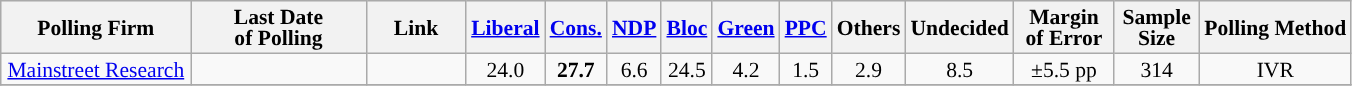<table class="wikitable sortable" style="text-align:center;font-size:90%;line-height:14px;">
<tr style="background:#e9e9e9;">
<th style="width:120px">Polling Firm</th>
<th style="width:110px">Last Date<br>of Polling</th>
<th style="width:60px" class="unsortable">Link</th>
<th style="background-color:"><a href='#'>Liberal</a></th>
<th style="background-color:"><a href='#'>Cons.</a></th>
<th style="background-color:"><a href='#'>NDP</a></th>
<th style="background-color:"><a href='#'>Bloc</a></th>
<th style="background-color:"><a href='#'>Green</a></th>
<th style="background-color:"><a href='#'><span>PPC</span></a></th>
<th style="background-color:">Others</th>
<th style="background-color:">Undecided</th>
<th style="width:60px;" class=unsortable>Margin<br>of Error</th>
<th style="width:50px;" class=unsortable>Sample<br>Size</th>
<th class=unsortable>Polling Method</th>
</tr>
<tr>
<td><a href='#'>Mainstreet Research</a></td>
<td></td>
<td></td>
<td>24.0</td>
<td><strong>27.7</strong></td>
<td>6.6</td>
<td>24.5</td>
<td>4.2</td>
<td>1.5</td>
<td>2.9</td>
<td>8.5</td>
<td>±5.5 pp</td>
<td>314</td>
<td>IVR</td>
</tr>
<tr>
</tr>
</table>
